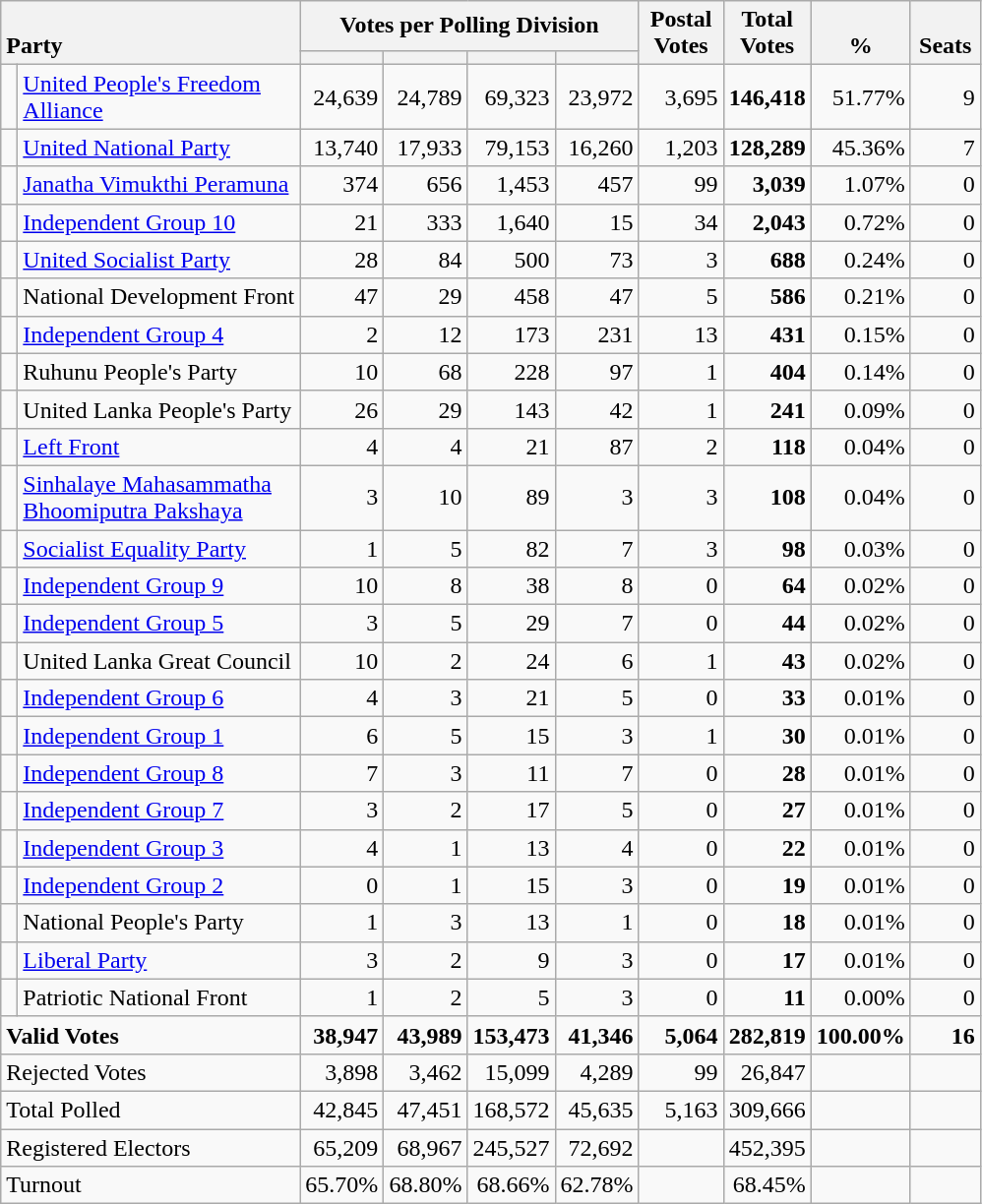<table class="wikitable" border="1" style="text-align:right;">
<tr>
<th style="text-align:left; vertical-align:bottom;" rowspan="2" colspan="2">Party</th>
<th colspan=4>Votes per Polling Division</th>
<th rowspan="2" style="vertical-align:bottom; text-align:center; width:50px;">Postal<br>Votes</th>
<th rowspan="2" style="vertical-align:bottom; text-align:center; width:50px;">Total Votes</th>
<th rowspan="2" style="vertical-align:bottom; text-align:center; width:50px;">%</th>
<th rowspan="2" style="vertical-align:bottom; text-align:center; width:40px;">Seats</th>
</tr>
<tr>
<th></th>
<th></th>
<th></th>
<th></th>
</tr>
<tr>
<td bgcolor=> </td>
<td align=left><a href='#'>United People's Freedom<br>Alliance</a></td>
<td>24,639</td>
<td>24,789</td>
<td>69,323</td>
<td>23,972</td>
<td>3,695</td>
<td><strong>146,418</strong></td>
<td>51.77%</td>
<td>9</td>
</tr>
<tr>
<td bgcolor=> </td>
<td align=left><a href='#'>United National Party</a></td>
<td>13,740</td>
<td>17,933</td>
<td>79,153</td>
<td>16,260</td>
<td>1,203</td>
<td><strong>128,289</strong></td>
<td>45.36%</td>
<td>7</td>
</tr>
<tr>
<td bgcolor=> </td>
<td align=left><a href='#'>Janatha Vimukthi Peramuna</a></td>
<td>374</td>
<td>656</td>
<td>1,453</td>
<td>457</td>
<td>99</td>
<td><strong>3,039</strong></td>
<td>1.07%</td>
<td>0</td>
</tr>
<tr>
<td bgcolor=> </td>
<td align=left><a href='#'>Independent Group 10</a></td>
<td>21</td>
<td>333</td>
<td>1,640</td>
<td>15</td>
<td>34</td>
<td><strong>2,043</strong></td>
<td>0.72%</td>
<td>0</td>
</tr>
<tr>
<td bgcolor=> </td>
<td align=left><a href='#'>United Socialist Party</a></td>
<td>28</td>
<td>84</td>
<td>500</td>
<td>73</td>
<td>3</td>
<td><strong>688</strong></td>
<td>0.24%</td>
<td>0</td>
</tr>
<tr>
<td bgcolor=> </td>
<td align=left>National Development Front</td>
<td>47</td>
<td>29</td>
<td>458</td>
<td>47</td>
<td>5</td>
<td><strong>586</strong></td>
<td>0.21%</td>
<td>0</td>
</tr>
<tr>
<td bgcolor=> </td>
<td align=left><a href='#'>Independent Group 4</a></td>
<td>2</td>
<td>12</td>
<td>173</td>
<td>231</td>
<td>13</td>
<td><strong>431</strong></td>
<td>0.15%</td>
<td>0</td>
</tr>
<tr>
<td bgcolor=> </td>
<td align=left>Ruhunu People's Party</td>
<td>10</td>
<td>68</td>
<td>228</td>
<td>97</td>
<td>1</td>
<td><strong>404</strong></td>
<td>0.14%</td>
<td>0</td>
</tr>
<tr>
<td bgcolor=> </td>
<td align=left>United Lanka People's Party</td>
<td>26</td>
<td>29</td>
<td>143</td>
<td>42</td>
<td>1</td>
<td><strong>241</strong></td>
<td>0.09%</td>
<td>0</td>
</tr>
<tr>
<td bgcolor=> </td>
<td align=left><a href='#'>Left Front</a></td>
<td>4</td>
<td>4</td>
<td>21</td>
<td>87</td>
<td>2</td>
<td><strong>118</strong></td>
<td>0.04%</td>
<td>0</td>
</tr>
<tr>
<td bgcolor=> </td>
<td align=left><a href='#'>Sinhalaye Mahasammatha<br>Bhoomiputra Pakshaya</a></td>
<td>3</td>
<td>10</td>
<td>89</td>
<td>3</td>
<td>3</td>
<td><strong>108</strong></td>
<td>0.04%</td>
<td>0</td>
</tr>
<tr>
<td bgcolor=> </td>
<td align=left><a href='#'>Socialist Equality Party</a></td>
<td>1</td>
<td>5</td>
<td>82</td>
<td>7</td>
<td>3</td>
<td><strong>98</strong></td>
<td>0.03%</td>
<td>0</td>
</tr>
<tr>
<td bgcolor=> </td>
<td align=left><a href='#'>Independent Group 9</a></td>
<td>10</td>
<td>8</td>
<td>38</td>
<td>8</td>
<td>0</td>
<td><strong>64</strong></td>
<td>0.02%</td>
<td>0</td>
</tr>
<tr>
<td bgcolor=> </td>
<td align=left><a href='#'>Independent Group 5</a></td>
<td>3</td>
<td>5</td>
<td>29</td>
<td>7</td>
<td>0</td>
<td><strong>44</strong></td>
<td>0.02%</td>
<td>0</td>
</tr>
<tr>
<td bgcolor=> </td>
<td align=left>United Lanka Great Council</td>
<td>10</td>
<td>2</td>
<td>24</td>
<td>6</td>
<td>1</td>
<td><strong>43</strong></td>
<td>0.02%</td>
<td>0</td>
</tr>
<tr>
<td bgcolor=> </td>
<td align=left><a href='#'>Independent Group 6</a></td>
<td>4</td>
<td>3</td>
<td>21</td>
<td>5</td>
<td>0</td>
<td><strong>33</strong></td>
<td>0.01%</td>
<td>0</td>
</tr>
<tr>
<td bgcolor=> </td>
<td align=left><a href='#'>Independent Group 1</a></td>
<td>6</td>
<td>5</td>
<td>15</td>
<td>3</td>
<td>1</td>
<td><strong>30</strong></td>
<td>0.01%</td>
<td>0</td>
</tr>
<tr>
<td bgcolor=> </td>
<td align=left><a href='#'>Independent Group 8</a></td>
<td>7</td>
<td>3</td>
<td>11</td>
<td>7</td>
<td>0</td>
<td><strong>28</strong></td>
<td>0.01%</td>
<td>0</td>
</tr>
<tr>
<td bgcolor=> </td>
<td align=left><a href='#'>Independent Group 7</a></td>
<td>3</td>
<td>2</td>
<td>17</td>
<td>5</td>
<td>0</td>
<td><strong>27</strong></td>
<td>0.01%</td>
<td>0</td>
</tr>
<tr>
<td bgcolor=> </td>
<td align=left><a href='#'>Independent Group 3</a></td>
<td>4</td>
<td>1</td>
<td>13</td>
<td>4</td>
<td>0</td>
<td><strong>22</strong></td>
<td>0.01%</td>
<td>0</td>
</tr>
<tr>
<td bgcolor=> </td>
<td align=left><a href='#'>Independent Group 2</a></td>
<td>0</td>
<td>1</td>
<td>15</td>
<td>3</td>
<td>0</td>
<td><strong>19</strong></td>
<td>0.01%</td>
<td>0</td>
</tr>
<tr>
<td bgcolor=> </td>
<td align=left>National People's Party</td>
<td>1</td>
<td>3</td>
<td>13</td>
<td>1</td>
<td>0</td>
<td><strong>18</strong></td>
<td>0.01%</td>
<td>0</td>
</tr>
<tr>
<td bgcolor=> </td>
<td align=left><a href='#'>Liberal Party</a></td>
<td>3</td>
<td>2</td>
<td>9</td>
<td>3</td>
<td>0</td>
<td><strong>17</strong></td>
<td>0.01%</td>
<td>0</td>
</tr>
<tr>
<td bgcolor=> </td>
<td align=left>Patriotic National Front</td>
<td>1</td>
<td>2</td>
<td>5</td>
<td>3</td>
<td>0</td>
<td><strong>11</strong></td>
<td>0.00%</td>
<td>0</td>
</tr>
<tr>
<td align=left colspan=2><strong>Valid Votes</strong></td>
<td><strong>38,947</strong></td>
<td><strong>43,989</strong></td>
<td><strong>153,473</strong></td>
<td><strong>41,346</strong></td>
<td><strong>5,064</strong></td>
<td><strong>282,819</strong></td>
<td><strong>100.00%</strong></td>
<td><strong>16</strong></td>
</tr>
<tr>
<td align=left colspan=2>Rejected Votes</td>
<td>3,898</td>
<td>3,462</td>
<td>15,099</td>
<td>4,289</td>
<td>99</td>
<td>26,847</td>
<td></td>
<td></td>
</tr>
<tr>
<td align=left colspan=2>Total Polled</td>
<td>42,845</td>
<td>47,451</td>
<td>168,572</td>
<td>45,635</td>
<td>5,163</td>
<td>309,666</td>
<td></td>
<td></td>
</tr>
<tr>
<td align=left colspan=2>Registered Electors</td>
<td>65,209</td>
<td>68,967</td>
<td>245,527</td>
<td>72,692</td>
<td></td>
<td>452,395</td>
<td></td>
<td></td>
</tr>
<tr>
<td align=left colspan=2>Turnout</td>
<td>65.70%</td>
<td>68.80%</td>
<td>68.66%</td>
<td>62.78%</td>
<td></td>
<td>68.45%</td>
<td></td>
<td></td>
</tr>
</table>
